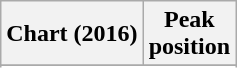<table class="wikitable sortable plainrowheaders" style="text-align:center">
<tr>
<th scope="col">Chart (2016)</th>
<th scope="col">Peak<br>position</th>
</tr>
<tr>
</tr>
<tr>
</tr>
</table>
